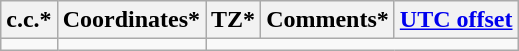<table class="wikitable sortable">
<tr>
<th>c.c.*</th>
<th>Coordinates*</th>
<th>TZ*</th>
<th>Comments*</th>
<th><a href='#'>UTC offset</a></th>
</tr>
<tr --->
<td></td>
<td></td>
</tr>
</table>
